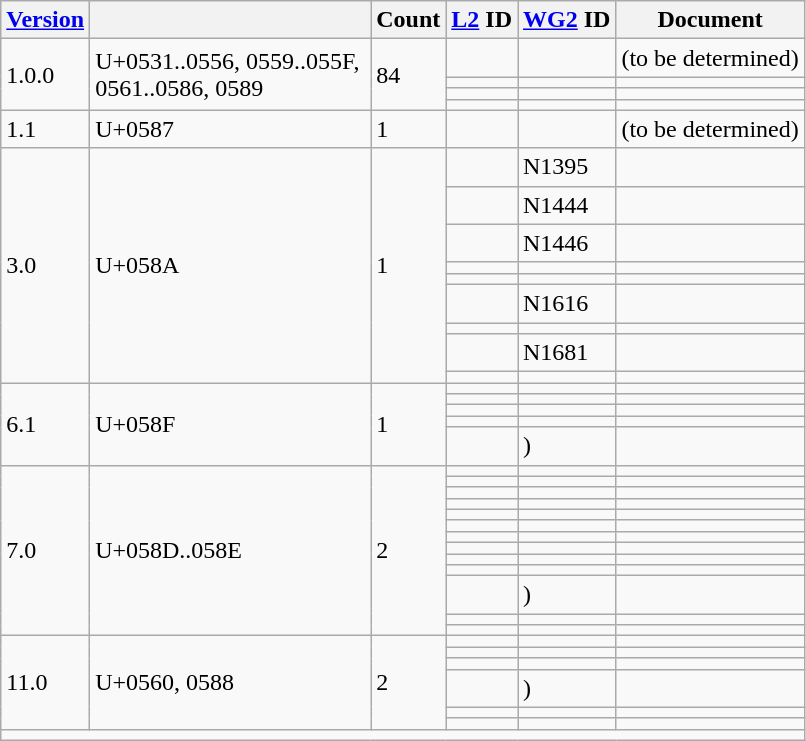<table class="wikitable collapsible sticky-header">
<tr>
<th><a href='#'>Version</a></th>
<th></th>
<th>Count</th>
<th><a href='#'>L2</a> ID</th>
<th><a href='#'>WG2</a> ID</th>
<th>Document</th>
</tr>
<tr>
<td rowspan="4">1.0.0</td>
<td rowspan="4" width="180">U+0531..0556, 0559..055F, 0561..0586, 0589</td>
<td rowspan="4">84</td>
<td></td>
<td></td>
<td>(to be determined)</td>
</tr>
<tr>
<td></td>
<td></td>
<td></td>
</tr>
<tr>
<td></td>
<td></td>
<td></td>
</tr>
<tr>
<td></td>
<td></td>
<td></td>
</tr>
<tr>
<td>1.1</td>
<td>U+0587</td>
<td>1</td>
<td></td>
<td></td>
<td>(to be determined)</td>
</tr>
<tr>
<td rowspan="9">3.0</td>
<td rowspan="9">U+058A</td>
<td rowspan="9">1</td>
<td></td>
<td>N1395</td>
<td></td>
</tr>
<tr>
<td></td>
<td>N1444</td>
<td></td>
</tr>
<tr>
<td></td>
<td>N1446</td>
<td></td>
</tr>
<tr>
<td></td>
<td></td>
<td></td>
</tr>
<tr>
<td></td>
<td></td>
<td></td>
</tr>
<tr>
<td></td>
<td>N1616</td>
<td></td>
</tr>
<tr>
<td></td>
<td></td>
<td></td>
</tr>
<tr>
<td></td>
<td>N1681</td>
<td></td>
</tr>
<tr>
<td></td>
<td></td>
<td></td>
</tr>
<tr>
<td rowspan="5">6.1</td>
<td rowspan="5">U+058F</td>
<td rowspan="5">1</td>
<td></td>
<td></td>
<td></td>
</tr>
<tr>
<td></td>
<td></td>
<td></td>
</tr>
<tr>
<td></td>
<td></td>
<td></td>
</tr>
<tr>
<td></td>
<td></td>
<td></td>
</tr>
<tr>
<td></td>
<td> )</td>
<td></td>
</tr>
<tr>
<td rowspan="13">7.0</td>
<td rowspan="13">U+058D..058E</td>
<td rowspan="13">2</td>
<td></td>
<td></td>
<td></td>
</tr>
<tr>
<td></td>
<td></td>
<td></td>
</tr>
<tr>
<td></td>
<td></td>
<td></td>
</tr>
<tr>
<td></td>
<td></td>
<td></td>
</tr>
<tr>
<td></td>
<td></td>
<td></td>
</tr>
<tr>
<td></td>
<td></td>
<td></td>
</tr>
<tr>
<td></td>
<td></td>
<td></td>
</tr>
<tr>
<td></td>
<td></td>
<td></td>
</tr>
<tr>
<td></td>
<td></td>
<td></td>
</tr>
<tr>
<td></td>
<td></td>
<td></td>
</tr>
<tr>
<td></td>
<td> )</td>
<td></td>
</tr>
<tr>
<td></td>
<td></td>
<td></td>
</tr>
<tr>
<td></td>
<td></td>
<td></td>
</tr>
<tr>
<td rowspan="6">11.0</td>
<td rowspan="6">U+0560, 0588</td>
<td rowspan="6">2</td>
<td></td>
<td></td>
<td></td>
</tr>
<tr>
<td></td>
<td></td>
<td></td>
</tr>
<tr>
<td></td>
<td></td>
<td></td>
</tr>
<tr>
<td></td>
<td> )</td>
<td></td>
</tr>
<tr>
<td></td>
<td></td>
<td></td>
</tr>
<tr>
<td></td>
<td></td>
<td></td>
</tr>
<tr class="sortbottom">
<td colspan="6"></td>
</tr>
</table>
